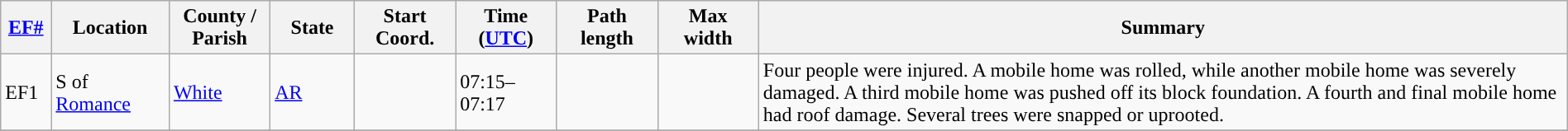<table class="wikitable sortable" style="width:100%;">
<tr>
<th scope="col"  style="width:3%; text-align:center;"><a href='#'>EF#</a></th>
<th scope="col"  style="width:7%; text-align:center;" class="unsortable">Location</th>
<th scope="col"  style="width:6%; text-align:center;" class="unsortable">County / Parish</th>
<th scope="col"  style="width:5%; text-align:center;">State</th>
<th scope="col"  style="width:6%; text-align:center;">Start Coord.</th>
<th scope="col"  style="width:6%; text-align:center;">Time (<a href='#'>UTC</a>)</th>
<th scope="col"  style="width:6%; text-align:center;">Path length</th>
<th scope="col"  style="width:6%; text-align:center;">Max width</th>
<th scope="col" class="unsortable" style="width:48%; text-align:center;">Summary</th>
</tr>
<tr>
<td>EF1</td>
<td>S of <a href='#'>Romance</a></td>
<td><a href='#'>White</a></td>
<td><a href='#'>AR</a></td>
<td></td>
<td>07:15–07:17</td>
<td></td>
<td></td>
<td>Four people were injured. A mobile home was rolled, while another mobile home was severely damaged. A third mobile home was pushed off its block foundation. A fourth and final mobile home had roof damage. Several trees were snapped or uprooted.</td>
</tr>
<tr>
</tr>
</table>
